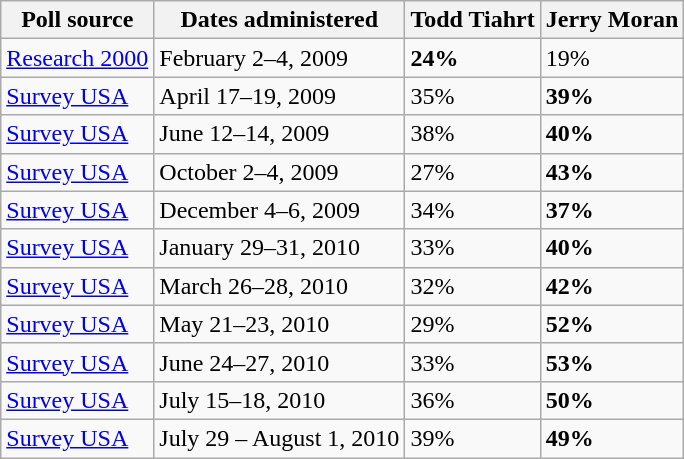<table class="wikitable">
<tr valign=bottom>
<th>Poll source</th>
<th>Dates administered</th>
<th>Todd Tiahrt</th>
<th>Jerry Moran</th>
</tr>
<tr>
<td><a href='#'>Research 2000</a></td>
<td>February 2–4, 2009</td>
<td><strong>24%</strong></td>
<td>19%</td>
</tr>
<tr>
<td><a href='#'>Survey USA</a></td>
<td>April 17–19, 2009</td>
<td>35%</td>
<td><strong>39%</strong></td>
</tr>
<tr>
<td><a href='#'>Survey USA</a></td>
<td>June 12–14, 2009</td>
<td>38%</td>
<td><strong>40%</strong></td>
</tr>
<tr>
<td><a href='#'>Survey USA</a></td>
<td>October 2–4, 2009</td>
<td>27%</td>
<td><strong>43%</strong></td>
</tr>
<tr>
<td><a href='#'>Survey USA</a></td>
<td>December 4–6, 2009</td>
<td>34%</td>
<td><strong>37%</strong></td>
</tr>
<tr>
<td><a href='#'>Survey USA</a></td>
<td>January 29–31, 2010</td>
<td>33%</td>
<td><strong>40%</strong></td>
</tr>
<tr>
<td><a href='#'>Survey USA</a></td>
<td>March 26–28, 2010</td>
<td>32%</td>
<td><strong>42%</strong></td>
</tr>
<tr>
<td><a href='#'>Survey USA</a></td>
<td>May 21–23, 2010</td>
<td>29%</td>
<td><strong>52%</strong></td>
</tr>
<tr>
<td><a href='#'>Survey USA</a></td>
<td>June 24–27, 2010</td>
<td>33%</td>
<td><strong>53%</strong></td>
</tr>
<tr>
<td><a href='#'>Survey USA</a></td>
<td>July 15–18, 2010</td>
<td>36%</td>
<td><strong>50%</strong></td>
</tr>
<tr>
<td><a href='#'>Survey USA</a></td>
<td>July 29 – August 1, 2010</td>
<td>39%</td>
<td><strong>49%</strong></td>
</tr>
</table>
